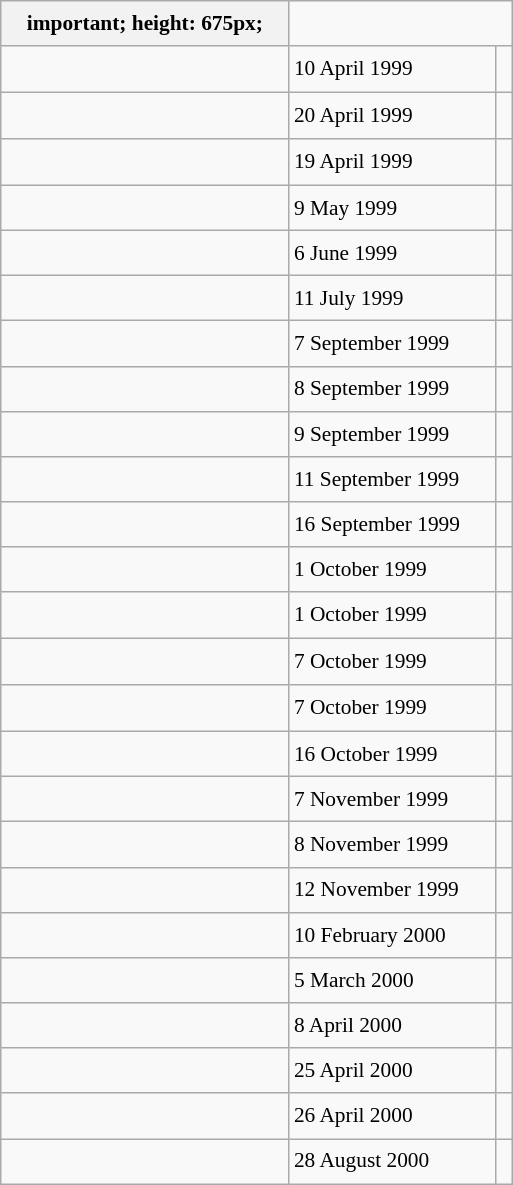<table class="wikitable" style="font-size: 89%; float: left; width: 24em; margin-right: 1em; line-height: 1.65em">
<tr>
<th>important; height: 675px;</th>
</tr>
<tr>
<td></td>
<td>10 April 1999</td>
<td><small></small></td>
</tr>
<tr>
<td></td>
<td>20 April 1999</td>
<td><small></small> </td>
</tr>
<tr>
<td></td>
<td>19 April 1999</td>
<td><small></small> </td>
</tr>
<tr>
<td></td>
<td>9 May 1999</td>
<td><small></small></td>
</tr>
<tr>
<td></td>
<td>6 June 1999</td>
<td><small></small></td>
</tr>
<tr>
<td></td>
<td>11 July 1999</td>
<td><small></small></td>
</tr>
<tr>
<td></td>
<td>7 September 1999</td>
<td><small></small></td>
</tr>
<tr>
<td></td>
<td>8 September 1999</td>
<td><small></small></td>
</tr>
<tr>
<td></td>
<td>9 September 1999</td>
<td><small></small></td>
</tr>
<tr>
<td></td>
<td>11 September 1999</td>
<td><small></small></td>
</tr>
<tr>
<td></td>
<td>16 September 1999</td>
<td><small></small></td>
</tr>
<tr>
<td></td>
<td>1 October 1999</td>
<td><small></small></td>
</tr>
<tr>
<td></td>
<td>1 October 1999</td>
<td><small></small></td>
</tr>
<tr>
<td></td>
<td>7 October 1999</td>
<td><small></small> </td>
</tr>
<tr>
<td></td>
<td>7 October 1999</td>
<td><small></small> </td>
</tr>
<tr>
<td></td>
<td>16 October 1999</td>
<td><small></small></td>
</tr>
<tr>
<td></td>
<td>7 November 1999</td>
<td><small></small></td>
</tr>
<tr>
<td></td>
<td>8 November 1999</td>
<td><small></small></td>
</tr>
<tr>
<td></td>
<td>12 November 1999</td>
<td><small></small></td>
</tr>
<tr>
<td></td>
<td>10 February 2000</td>
<td><small></small></td>
</tr>
<tr>
<td></td>
<td>5 March 2000</td>
<td><small></small></td>
</tr>
<tr>
<td></td>
<td>8 April 2000</td>
<td><small></small></td>
</tr>
<tr>
<td></td>
<td>25 April 2000</td>
<td><small></small></td>
</tr>
<tr>
<td></td>
<td>26 April 2000</td>
<td><small></small></td>
</tr>
<tr>
<td></td>
<td>28 August 2000</td>
<td><small></small></td>
</tr>
</table>
